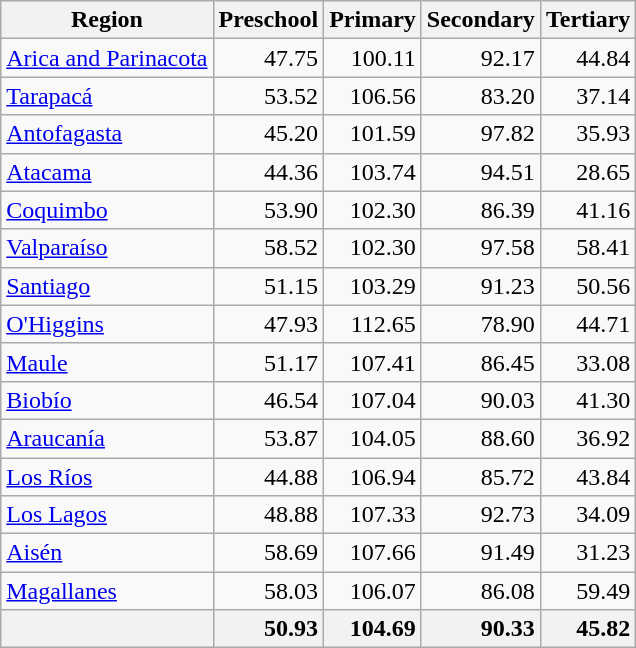<table class="wikitable sortable" style="text-align:right">
<tr>
<th>Region</th>
<th>Preschool</th>
<th>Primary</th>
<th>Secondary</th>
<th>Tertiary</th>
</tr>
<tr>
<td align="left"><a href='#'>Arica and Parinacota</a></td>
<td>47.75</td>
<td>100.11</td>
<td>92.17</td>
<td>44.84</td>
</tr>
<tr>
<td align="left"><a href='#'>Tarapacá</a></td>
<td>53.52</td>
<td>106.56</td>
<td>83.20</td>
<td>37.14</td>
</tr>
<tr>
<td align="left"><a href='#'>Antofagasta</a></td>
<td>45.20</td>
<td>101.59</td>
<td>97.82</td>
<td>35.93</td>
</tr>
<tr>
<td align="left"><a href='#'>Atacama</a></td>
<td>44.36</td>
<td>103.74</td>
<td>94.51</td>
<td>28.65</td>
</tr>
<tr>
<td align="left"><a href='#'>Coquimbo</a></td>
<td>53.90</td>
<td>102.30</td>
<td>86.39</td>
<td>41.16</td>
</tr>
<tr>
<td align="left"><a href='#'>Valparaíso</a></td>
<td>58.52</td>
<td>102.30</td>
<td>97.58</td>
<td>58.41</td>
</tr>
<tr>
<td align="left"><a href='#'>Santiago</a></td>
<td>51.15</td>
<td>103.29</td>
<td>91.23</td>
<td>50.56</td>
</tr>
<tr>
<td align="left"><a href='#'>O'Higgins</a></td>
<td>47.93</td>
<td>112.65</td>
<td>78.90</td>
<td>44.71</td>
</tr>
<tr>
<td align="left"><a href='#'>Maule</a></td>
<td>51.17</td>
<td>107.41</td>
<td>86.45</td>
<td>33.08</td>
</tr>
<tr>
<td align="left"><a href='#'>Biobío</a></td>
<td>46.54</td>
<td>107.04</td>
<td>90.03</td>
<td>41.30</td>
</tr>
<tr>
<td align="left"><a href='#'>Araucanía</a></td>
<td>53.87</td>
<td>104.05</td>
<td>88.60</td>
<td>36.92</td>
</tr>
<tr>
<td align="left"><a href='#'>Los Ríos</a></td>
<td>44.88</td>
<td>106.94</td>
<td>85.72</td>
<td>43.84</td>
</tr>
<tr>
<td align="left"><a href='#'>Los Lagos</a></td>
<td>48.88</td>
<td>107.33</td>
<td>92.73</td>
<td>34.09</td>
</tr>
<tr>
<td align="left"><a href='#'>Aisén</a></td>
<td>58.69</td>
<td>107.66</td>
<td>91.49</td>
<td>31.23</td>
</tr>
<tr>
<td align="left"><a href='#'>Magallanes</a></td>
<td>58.03</td>
<td>106.07</td>
<td>86.08</td>
<td>59.49</td>
</tr>
<tr style="background-color: #f2f2f2">
<td align="left"><strong></strong></td>
<td><strong>50.93</strong></td>
<td><strong>104.69</strong></td>
<td><strong>90.33</strong></td>
<td><strong>45.82</strong></td>
</tr>
</table>
